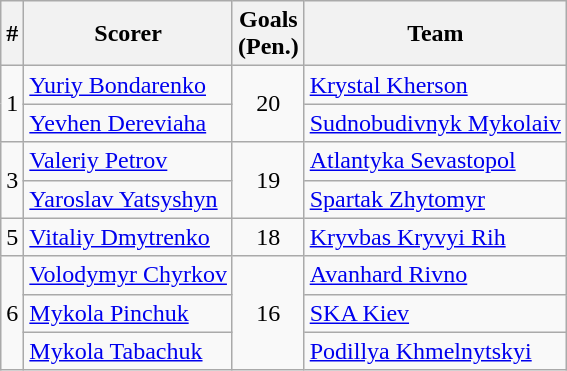<table class="wikitable">
<tr>
<th>#</th>
<th>Scorer</th>
<th>Goals<br>(Pen.)</th>
<th>Team</th>
</tr>
<tr>
<td rowspan=2>1</td>
<td><a href='#'>Yuriy Bondarenko</a></td>
<td align=center rowspan=2>20</td>
<td><a href='#'>Krystal Kherson</a></td>
</tr>
<tr>
<td><a href='#'>Yevhen Dereviaha</a></td>
<td><a href='#'>Sudnobudivnyk Mykolaiv</a></td>
</tr>
<tr>
<td rowspan=2>3</td>
<td><a href='#'>Valeriy Petrov</a></td>
<td align=center rowspan=2>19</td>
<td><a href='#'>Atlantyka Sevastopol</a></td>
</tr>
<tr>
<td><a href='#'>Yaroslav Yatsyshyn</a></td>
<td><a href='#'>Spartak Zhytomyr</a></td>
</tr>
<tr>
<td>5</td>
<td><a href='#'>Vitaliy Dmytrenko</a></td>
<td align=center>18</td>
<td><a href='#'>Kryvbas Kryvyi Rih</a></td>
</tr>
<tr>
<td rowspan=3>6</td>
<td><a href='#'>Volodymyr Chyrkov</a></td>
<td align=center rowspan=3>16</td>
<td><a href='#'>Avanhard Rivno</a></td>
</tr>
<tr>
<td><a href='#'>Mykola Pinchuk</a></td>
<td><a href='#'>SKA Kiev</a></td>
</tr>
<tr>
<td><a href='#'>Mykola Tabachuk</a></td>
<td><a href='#'>Podillya Khmelnytskyi</a></td>
</tr>
</table>
